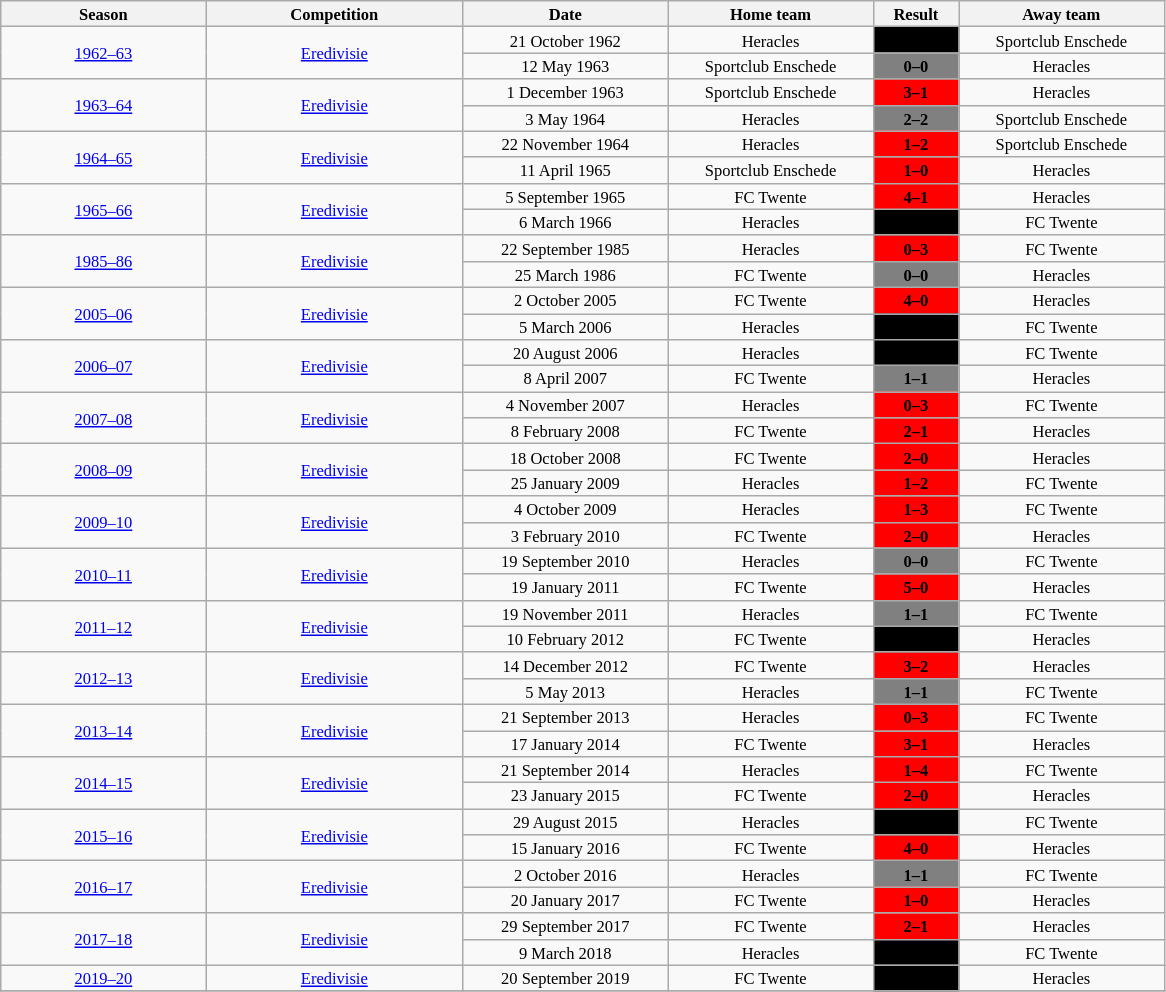<table class="wikitable" style="text-align: center; width=20%; font-size: 11px">
<tr>
<th rowspan=1 width=12%>Season</th>
<th rowspan=1 width=15%>Competition</th>
<th rowspan=1 width=12%>Date</th>
<th rowspan=1 width=12%>Home team</th>
<th rowspan=1 width=5%>Result</th>
<th rowspan=1 width=12%>Away team</th>
</tr>
<tr>
<td rowspan=2><a href='#'>1962–63</a></td>
<td rowspan=2><a href='#'>Eredivisie</a></td>
<td>21 October 1962</td>
<td>Heracles</td>
<td bgcolor=000000><span><strong>3–2</strong></span></td>
<td>Sportclub Enschede</td>
</tr>
<tr>
<td>12 May 1963</td>
<td>Sportclub Enschede</td>
<td bgcolor=808080><span><strong>0–0</strong></span></td>
<td>Heracles</td>
</tr>
<tr>
<td rowspan=2><a href='#'>1963–64</a></td>
<td rowspan=2><a href='#'>Eredivisie</a></td>
<td>1 December 1963</td>
<td>Sportclub Enschede</td>
<td bgcolor=FF0000><span><strong>3–1</strong></span></td>
<td>Heracles</td>
</tr>
<tr>
<td>3 May 1964</td>
<td>Heracles</td>
<td bgcolor=808080><span><strong>2–2</strong></span></td>
<td>Sportclub Enschede</td>
</tr>
<tr>
<td rowspan=2><a href='#'>1964–65</a></td>
<td rowspan=2><a href='#'>Eredivisie</a></td>
<td>22 November 1964</td>
<td>Heracles</td>
<td bgcolor=FF0000><span><strong>1–2</strong></span></td>
<td>Sportclub Enschede</td>
</tr>
<tr>
<td>11 April 1965</td>
<td>Sportclub Enschede</td>
<td bgcolor=FF0000><span><strong>1–0</strong></span></td>
<td>Heracles</td>
</tr>
<tr>
<td rowspan=2><a href='#'>1965–66</a></td>
<td rowspan=2><a href='#'>Eredivisie</a></td>
<td>5 September 1965</td>
<td>FC Twente</td>
<td bgcolor=FF0000><span><strong>4–1</strong></span></td>
<td>Heracles</td>
</tr>
<tr>
<td>6 March 1966</td>
<td>Heracles</td>
<td bgcolor=000000><span><strong>2–0</strong></span></td>
<td>FC Twente</td>
</tr>
<tr>
<td rowspan=2><a href='#'>1985–86</a></td>
<td rowspan=2><a href='#'>Eredivisie</a></td>
<td>22 September 1985</td>
<td>Heracles</td>
<td bgcolor=FF0000><span><strong>0–3</strong></span></td>
<td>FC Twente</td>
</tr>
<tr>
<td>25 March 1986</td>
<td>FC Twente</td>
<td bgcolor=808080><span><strong>0–0</strong></span></td>
<td>Heracles</td>
</tr>
<tr>
<td rowspan=2><a href='#'>2005–06</a></td>
<td rowspan=2><a href='#'>Eredivisie</a></td>
<td>2 October 2005</td>
<td>FC Twente</td>
<td bgcolor=FF0000><span><strong>4–0</strong></span></td>
<td>Heracles</td>
</tr>
<tr>
<td>5 March 2006</td>
<td>Heracles</td>
<td bgcolor=000000><span><strong>2–0</strong></span></td>
<td>FC Twente</td>
</tr>
<tr>
<td rowspan=2><a href='#'>2006–07</a></td>
<td rowspan=2><a href='#'>Eredivisie</a></td>
<td>20 August 2006</td>
<td>Heracles</td>
<td bgcolor=000000><span><strong>3–0</strong></span></td>
<td>FC Twente</td>
</tr>
<tr>
<td>8 April 2007</td>
<td>FC Twente</td>
<td bgcolor=808080><span><strong>1–1</strong></span></td>
<td>Heracles</td>
</tr>
<tr>
<td rowspan=2><a href='#'>2007–08</a></td>
<td rowspan=2><a href='#'>Eredivisie</a></td>
<td>4 November 2007</td>
<td>Heracles</td>
<td bgcolor=FF0000><span><strong>0–3</strong></span></td>
<td>FC Twente</td>
</tr>
<tr>
<td>8 February 2008</td>
<td>FC Twente</td>
<td bgcolor=FF0000><span><strong>2–1</strong></span></td>
<td>Heracles</td>
</tr>
<tr>
<td rowspan=2><a href='#'>2008–09</a></td>
<td rowspan=2><a href='#'>Eredivisie</a></td>
<td>18 October 2008</td>
<td>FC Twente</td>
<td bgcolor=FF0000><span><strong>2–0</strong></span></td>
<td>Heracles</td>
</tr>
<tr>
<td>25 January 2009</td>
<td>Heracles</td>
<td bgcolor=FF0000><span><strong>1–2</strong></span></td>
<td>FC Twente</td>
</tr>
<tr>
<td rowspan=2><a href='#'>2009–10</a></td>
<td rowspan=2><a href='#'>Eredivisie</a></td>
<td>4 October 2009</td>
<td>Heracles</td>
<td bgcolor=FF0000><span><strong>1–3</strong></span></td>
<td>FC Twente</td>
</tr>
<tr>
<td>3 February 2010</td>
<td>FC Twente</td>
<td bgcolor=FF0000><span><strong>2–0</strong></span></td>
<td>Heracles</td>
</tr>
<tr>
<td rowspan=2><a href='#'>2010–11</a></td>
<td rowspan=2><a href='#'>Eredivisie</a></td>
<td>19 September 2010</td>
<td>Heracles</td>
<td bgcolor=808080><span><strong>0–0</strong></span></td>
<td>FC Twente</td>
</tr>
<tr>
<td>19 January 2011</td>
<td>FC Twente</td>
<td bgcolor=FF0000><span><strong>5–0</strong></span></td>
<td>Heracles</td>
</tr>
<tr>
<td rowspan=2><a href='#'>2011–12</a></td>
<td rowspan=2><a href='#'>Eredivisie</a></td>
<td>19 November 2011</td>
<td>Heracles</td>
<td bgcolor=808080><span><strong>1–1</strong></span></td>
<td>FC Twente</td>
</tr>
<tr>
<td>10 February 2012</td>
<td>FC Twente</td>
<td bgcolor=000000><span><strong>2–3</strong></span></td>
<td>Heracles</td>
</tr>
<tr>
<td rowspan=2><a href='#'>2012–13</a></td>
<td rowspan=2><a href='#'>Eredivisie</a></td>
<td>14 December 2012</td>
<td>FC Twente</td>
<td bgcolor=FF0000><span><strong>3–2</strong></span></td>
<td>Heracles</td>
</tr>
<tr>
<td>5 May 2013</td>
<td>Heracles</td>
<td bgcolor=808080><span><strong>1–1</strong></span></td>
<td>FC Twente</td>
</tr>
<tr>
<td rowspan=2><a href='#'>2013–14</a></td>
<td rowspan=2><a href='#'>Eredivisie</a></td>
<td>21 September 2013</td>
<td>Heracles</td>
<td bgcolor=FF0000><span><strong>0–3</strong></span></td>
<td>FC Twente</td>
</tr>
<tr>
<td>17 January 2014</td>
<td>FC Twente</td>
<td bgcolor=FF0000><span><strong>3–1</strong></span></td>
<td>Heracles</td>
</tr>
<tr>
<td rowspan=2><a href='#'>2014–15</a></td>
<td rowspan=2><a href='#'>Eredivisie</a></td>
<td>21 September 2014</td>
<td>Heracles</td>
<td bgcolor=FF0000><span><strong>1–4</strong></span></td>
<td>FC Twente</td>
</tr>
<tr>
<td>23 January 2015</td>
<td>FC Twente</td>
<td bgcolor=FF0000><span><strong>2–0</strong></span></td>
<td>Heracles</td>
</tr>
<tr>
<td rowspan=2><a href='#'>2015–16</a></td>
<td rowspan=2><a href='#'>Eredivisie</a></td>
<td>29 August 2015</td>
<td>Heracles</td>
<td bgcolor=000000><span><strong>2–0</strong></span></td>
<td>FC Twente</td>
</tr>
<tr>
<td>15 January 2016</td>
<td>FC Twente</td>
<td bgcolor=FF0000><span><strong>4–0</strong></span></td>
<td>Heracles</td>
</tr>
<tr>
<td rowspan=2><a href='#'>2016–17</a></td>
<td rowspan=2><a href='#'>Eredivisie</a></td>
<td>2 October 2016</td>
<td>Heracles</td>
<td bgcolor=808080><span><strong>1–1</strong></span></td>
<td>FC Twente</td>
</tr>
<tr>
<td>20 January 2017</td>
<td>FC Twente</td>
<td bgcolor=FF0000><span><strong>1–0</strong></span></td>
<td>Heracles</td>
</tr>
<tr>
<td rowspan=2><a href='#'>2017–18</a></td>
<td rowspan=2><a href='#'>Eredivisie</a></td>
<td>29 September 2017</td>
<td>FC Twente</td>
<td bgcolor=FF0000><span><strong>2–1</strong></span></td>
<td>Heracles</td>
</tr>
<tr>
<td>9 March 2018</td>
<td>Heracles</td>
<td bgcolor=000000><span><strong>2–1</strong></span></td>
<td>FC Twente</td>
</tr>
<tr>
<td><a href='#'>2019–20</a></td>
<td><a href='#'>Eredivisie</a></td>
<td>20 September 2019</td>
<td>FC Twente</td>
<td bgcolor=000000><span><strong>2–3</strong></span></td>
<td>Heracles</td>
</tr>
<tr>
</tr>
</table>
